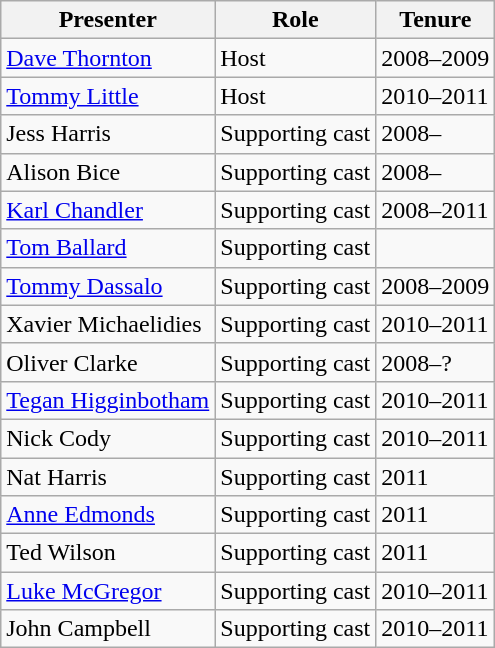<table class="wikitable sortable">
<tr>
<th>Presenter</th>
<th>Role</th>
<th>Tenure</th>
</tr>
<tr>
<td><a href='#'>Dave Thornton</a></td>
<td>Host</td>
<td>2008–2009</td>
</tr>
<tr>
<td><a href='#'>Tommy Little</a></td>
<td>Host</td>
<td>2010–2011</td>
</tr>
<tr>
<td>Jess Harris</td>
<td>Supporting cast</td>
<td>2008–</td>
</tr>
<tr>
<td>Alison Bice</td>
<td>Supporting cast</td>
<td>2008–</td>
</tr>
<tr>
<td><a href='#'>Karl Chandler</a></td>
<td>Supporting cast</td>
<td>2008–2011</td>
</tr>
<tr>
<td><a href='#'>Tom Ballard</a></td>
<td>Supporting cast</td>
<td></td>
</tr>
<tr>
<td><a href='#'>Tommy Dassalo</a></td>
<td>Supporting cast</td>
<td>2008–2009</td>
</tr>
<tr>
<td>Xavier Michaelidies</td>
<td>Supporting cast</td>
<td>2010–2011</td>
</tr>
<tr>
<td>Oliver Clarke</td>
<td>Supporting cast</td>
<td>2008–?</td>
</tr>
<tr>
<td><a href='#'>Tegan Higginbotham</a></td>
<td>Supporting cast</td>
<td>2010–2011</td>
</tr>
<tr>
<td>Nick Cody</td>
<td>Supporting cast</td>
<td>2010–2011</td>
</tr>
<tr>
<td>Nat Harris</td>
<td>Supporting cast</td>
<td>2011</td>
</tr>
<tr>
<td><a href='#'>Anne Edmonds</a></td>
<td>Supporting cast</td>
<td>2011</td>
</tr>
<tr>
<td>Ted Wilson</td>
<td>Supporting cast</td>
<td>2011</td>
</tr>
<tr>
<td><a href='#'>Luke McGregor</a></td>
<td>Supporting cast</td>
<td>2010–2011</td>
</tr>
<tr>
<td>John Campbell</td>
<td>Supporting cast</td>
<td>2010–2011</td>
</tr>
</table>
